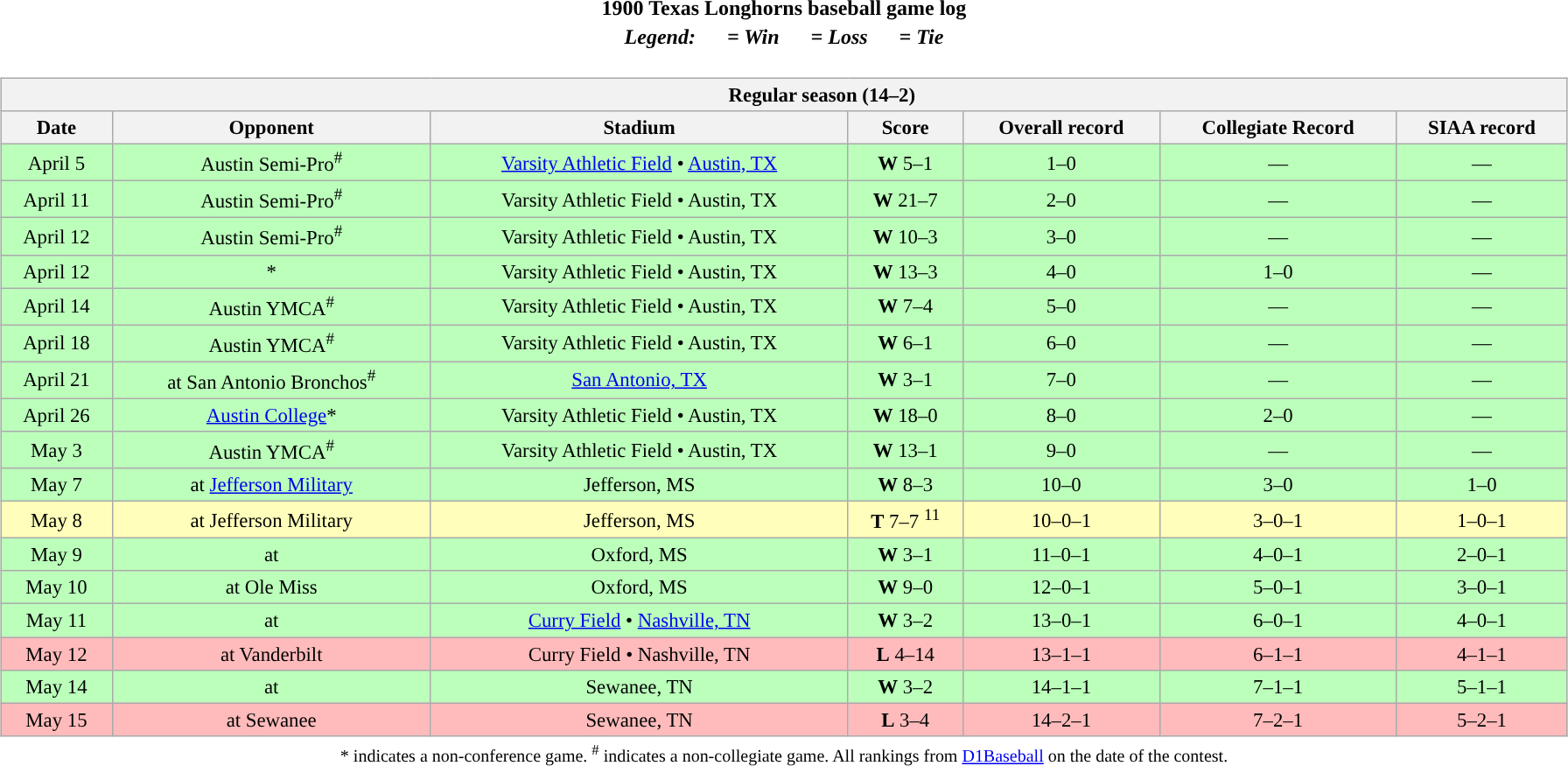<table class="toccolours" width=95% style="margin:1.5em auto; text-align:center;">
<tr>
<th colspan=2>1900 Texas Longhorns baseball game log</th>
</tr>
<tr>
<th colspan=2><em>Legend:       = Win       = Loss       = Tie</em></th>
</tr>
<tr valign="top">
<td><br><table class="wikitable" style="margin:auto; font-size:95%; width:100%">
<tr>
<th colspan=15 style="padding-left:4em;">Regular season (14–2)</th>
</tr>
<tr>
<th>Date</th>
<th>Opponent</th>
<th>Stadium</th>
<th>Score</th>
<th>Overall record</th>
<th>Collegiate Record</th>
<th>SIAA record</th>
</tr>
<tr bgcolor=BBFFBB>
<td>April 5</td>
<td>Austin Semi-Pro<sup>#</sup></td>
<td><a href='#'>Varsity Athletic Field</a> • <a href='#'>Austin, TX</a></td>
<td><strong>W</strong> 5–1</td>
<td>1–0</td>
<td>—</td>
<td>—</td>
</tr>
<tr bgcolor=BBFFBB>
<td>April 11</td>
<td>Austin Semi-Pro<sup>#</sup></td>
<td>Varsity Athletic Field • Austin, TX</td>
<td><strong>W</strong> 21–7</td>
<td>2–0</td>
<td>—</td>
<td>—</td>
</tr>
<tr bgcolor=BBFFBB>
<td>April 12</td>
<td>Austin Semi-Pro<sup>#</sup></td>
<td>Varsity Athletic Field • Austin, TX</td>
<td><strong>W</strong> 10–3</td>
<td>3–0</td>
<td>—</td>
<td>—</td>
</tr>
<tr bgcolor=BBFFBB>
<td>April 12</td>
<td>*</td>
<td>Varsity Athletic Field • Austin, TX</td>
<td><strong>W</strong> 13–3</td>
<td>4–0</td>
<td>1–0</td>
<td>—</td>
</tr>
<tr bgcolor=BBFFBB>
<td>April 14</td>
<td>Austin YMCA<sup>#</sup></td>
<td>Varsity Athletic Field • Austin, TX</td>
<td><strong>W</strong> 7–4</td>
<td>5–0</td>
<td>—</td>
<td>—</td>
</tr>
<tr bgcolor=BBFFBB>
<td>April 18</td>
<td>Austin YMCA<sup>#</sup></td>
<td>Varsity Athletic Field • Austin, TX</td>
<td><strong>W</strong> 6–1</td>
<td>6–0</td>
<td>—</td>
<td>—</td>
</tr>
<tr bgcolor=BBFFBB>
<td>April 21</td>
<td>at San Antonio Bronchos<sup>#</sup></td>
<td><a href='#'>San Antonio, TX</a></td>
<td><strong>W</strong> 3–1</td>
<td>7–0</td>
<td>—</td>
<td>—</td>
</tr>
<tr bgcolor=BBFFBB>
<td>April 26</td>
<td><a href='#'>Austin College</a>*</td>
<td>Varsity Athletic Field • Austin, TX</td>
<td><strong>W</strong> 18–0</td>
<td>8–0</td>
<td>2–0</td>
<td>—</td>
</tr>
<tr bgcolor=BBFFBB>
<td>May 3</td>
<td>Austin YMCA<sup>#</sup></td>
<td>Varsity Athletic Field • Austin, TX</td>
<td><strong>W</strong> 13–1</td>
<td>9–0</td>
<td>—</td>
<td>—</td>
</tr>
<tr bgcolor=BBFFBB>
<td>May 7</td>
<td>at <a href='#'>Jefferson Military</a></td>
<td>Jefferson, MS</td>
<td><strong>W</strong> 8–3</td>
<td>10–0</td>
<td>3–0</td>
<td>1–0</td>
</tr>
<tr bgcolor=FFFFBB>
<td>May 8</td>
<td>at Jefferson Military</td>
<td>Jefferson, MS</td>
<td><strong>T</strong> 7–7 <sup>11</sup></td>
<td>10–0–1</td>
<td>3–0–1</td>
<td>1–0–1</td>
</tr>
<tr bgcolor=BBFFBB>
<td>May 9</td>
<td>at </td>
<td>Oxford, MS</td>
<td><strong>W</strong> 3–1</td>
<td>11–0–1</td>
<td>4–0–1</td>
<td>2–0–1</td>
</tr>
<tr bgcolor=BBFFBB>
<td>May 10</td>
<td>at Ole Miss</td>
<td>Oxford, MS</td>
<td><strong>W</strong> 9–0</td>
<td>12–0–1</td>
<td>5–0–1</td>
<td>3–0–1</td>
</tr>
<tr bgcolor=BBFFBB>
<td>May 11</td>
<td>at </td>
<td><a href='#'>Curry Field</a> • <a href='#'>Nashville, TN</a></td>
<td><strong>W</strong> 3–2</td>
<td>13–0–1</td>
<td>6–0–1</td>
<td>4–0–1</td>
</tr>
<tr bgcolor=FFBBBB>
<td>May 12</td>
<td>at Vanderbilt</td>
<td>Curry Field • Nashville, TN</td>
<td><strong>L</strong> 4–14</td>
<td>13–1–1</td>
<td>6–1–1</td>
<td>4–1–1</td>
</tr>
<tr bgcolor=BBFFBB>
<td>May 14</td>
<td>at </td>
<td>Sewanee, TN</td>
<td><strong>W</strong> 3–2</td>
<td>14–1–1</td>
<td>7–1–1</td>
<td>5–1–1</td>
</tr>
<tr bgcolor=FFBBBB>
<td>May 15</td>
<td>at Sewanee</td>
<td>Sewanee, TN</td>
<td><strong>L</strong> 3–4</td>
<td>14–2–1</td>
<td>7–2–1</td>
<td>5–2–1</td>
</tr>
</table>
</td>
</tr>
<tr>
<td><div> <small>* indicates a non-conference game. <sup>#</sup> indicates a non-collegiate game. All rankings from <a href='#'>D1Baseball</a> on the date of the contest.</small></div></td>
</tr>
</table>
